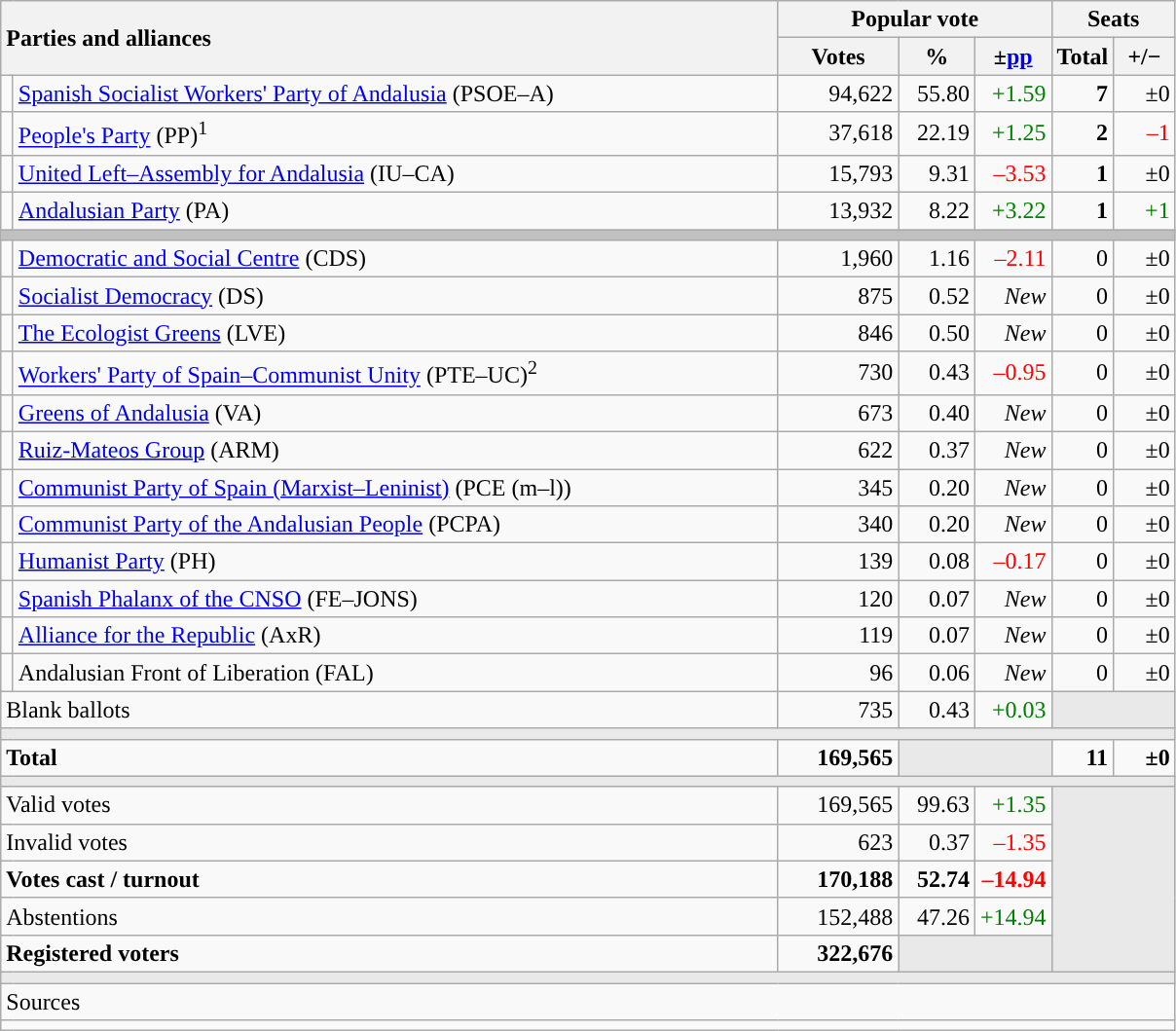<table class="wikitable" style="text-align:right;">
<tr>
<th style="text-align:left;" rowspan="2" colspan="2" width="525">Parties and alliances</th>
<th colspan="3">Popular vote</th>
<th colspan="2">Seats</th>
</tr>
<tr>
<th width="75">Votes</th>
<th width="45">%</th>
<th width="45">±<a href='#'>pp</a></th>
<th width="35">Total</th>
<th width="35">+/−</th>
</tr>
<tr>
<td width="1" style="color:inherit;background:"></td>
<td align="left"><a href='#'>Spanish Socialist Workers' Party of Andalusia</a> (PSOE–A)</td>
<td>94,622</td>
<td>55.80</td>
<td style="color:green;">+1.59</td>
<td><strong>7</strong></td>
<td>±0</td>
</tr>
<tr>
<td style="color:inherit;background:"></td>
<td align="left"><a href='#'>People's Party</a> (PP)<sup>1</sup></td>
<td>37,618</td>
<td>22.19</td>
<td style="color:green;">+1.25</td>
<td><strong>2</strong></td>
<td style="color:red;">–1</td>
</tr>
<tr>
<td style="color:inherit;background:"></td>
<td align="left"><a href='#'>United Left–Assembly for Andalusia</a> (IU–CA)</td>
<td>15,793</td>
<td>9.31</td>
<td style="color:red;">–3.53</td>
<td><strong>1</strong></td>
<td>±0</td>
</tr>
<tr>
<td style="color:inherit;background:"></td>
<td align="left"><a href='#'>Andalusian Party</a> (PA)</td>
<td>13,932</td>
<td>8.22</td>
<td style="color:green;">+3.22</td>
<td><strong>1</strong></td>
<td style="color:green;">+1</td>
</tr>
<tr>
<td colspan="7" bgcolor="#C0C0C0"></td>
</tr>
<tr>
<td style="color:inherit;background:"></td>
<td align="left"><a href='#'>Democratic and Social Centre</a> (CDS)</td>
<td>1,960</td>
<td>1.16</td>
<td style="color:red;">–2.11</td>
<td>0</td>
<td>±0</td>
</tr>
<tr>
<td style="color:inherit;background:"></td>
<td align="left"><a href='#'>Socialist Democracy</a> (DS)</td>
<td>875</td>
<td>0.52</td>
<td><em>New</em></td>
<td>0</td>
<td>±0</td>
</tr>
<tr>
<td style="color:inherit;background:"></td>
<td align="left"><a href='#'>The Ecologist Greens</a> (LVE)</td>
<td>846</td>
<td>0.50</td>
<td><em>New</em></td>
<td>0</td>
<td>±0</td>
</tr>
<tr>
<td style="color:inherit;background:"></td>
<td align="left"><a href='#'>Workers' Party of Spain–Communist Unity</a> (PTE–UC)<sup>2</sup></td>
<td>730</td>
<td>0.43</td>
<td style="color:red;">–0.95</td>
<td>0</td>
<td>±0</td>
</tr>
<tr>
<td style="color:inherit;background:"></td>
<td align="left"><a href='#'>Greens of Andalusia</a> (VA)</td>
<td>673</td>
<td>0.40</td>
<td><em>New</em></td>
<td>0</td>
<td>±0</td>
</tr>
<tr>
<td style="color:inherit;background:"></td>
<td align="left"><a href='#'>Ruiz-Mateos Group</a> (ARM)</td>
<td>622</td>
<td>0.37</td>
<td><em>New</em></td>
<td>0</td>
<td>±0</td>
</tr>
<tr>
<td style="color:inherit;background:"></td>
<td align="left"><a href='#'>Communist Party of Spain (Marxist–Leninist)</a> (PCE (m–l))</td>
<td>345</td>
<td>0.20</td>
<td><em>New</em></td>
<td>0</td>
<td>±0</td>
</tr>
<tr>
<td style="color:inherit;background:"></td>
<td align="left"><a href='#'>Communist Party of the Andalusian People</a> (PCPA)</td>
<td>340</td>
<td>0.20</td>
<td><em>New</em></td>
<td>0</td>
<td>±0</td>
</tr>
<tr>
<td style="color:inherit;background:"></td>
<td align="left"><a href='#'>Humanist Party</a> (PH)</td>
<td>139</td>
<td>0.08</td>
<td style="color:red;">–0.17</td>
<td>0</td>
<td>±0</td>
</tr>
<tr>
<td style="color:inherit;background:"></td>
<td align="left"><a href='#'>Spanish Phalanx of the CNSO</a> (FE–JONS)</td>
<td>120</td>
<td>0.07</td>
<td><em>New</em></td>
<td>0</td>
<td>±0</td>
</tr>
<tr>
<td style="color:inherit;background:"></td>
<td align="left"><a href='#'>Alliance for the Republic</a> (AxR)</td>
<td>119</td>
<td>0.07</td>
<td><em>New</em></td>
<td>0</td>
<td>±0</td>
</tr>
<tr>
<td style="color:inherit;background:"></td>
<td align="left">Andalusian Front of Liberation (FAL)</td>
<td>96</td>
<td>0.06</td>
<td><em>New</em></td>
<td>0</td>
<td>±0</td>
</tr>
<tr>
<td align="left" colspan="2">Blank ballots</td>
<td>735</td>
<td>0.43</td>
<td style="color:green;">+0.03</td>
<td bgcolor="#E9E9E9" colspan="2"></td>
</tr>
<tr>
<td colspan="7" bgcolor="#E9E9E9"></td>
</tr>
<tr style="font-weight:bold;">
<td align="left" colspan="2">Total</td>
<td>169,565</td>
<td bgcolor="#E9E9E9" colspan="2"></td>
<td>11</td>
<td>±0</td>
</tr>
<tr>
<td colspan="7" bgcolor="#E9E9E9"></td>
</tr>
<tr>
<td align="left" colspan="2">Valid votes</td>
<td>169,565</td>
<td>99.63</td>
<td style="color:green;">+1.35</td>
<td bgcolor="#E9E9E9" colspan="2" rowspan="5"></td>
</tr>
<tr>
<td align="left" colspan="2">Invalid votes</td>
<td>623</td>
<td>0.37</td>
<td style="color:red;">–1.35</td>
</tr>
<tr style="font-weight:bold;">
<td align="left" colspan="2">Votes cast / turnout</td>
<td>170,188</td>
<td>52.74</td>
<td style="color:red;">–14.94</td>
</tr>
<tr>
<td align="left" colspan="2">Abstentions</td>
<td>152,488</td>
<td>47.26</td>
<td style="color:green;">+14.94</td>
</tr>
<tr style="font-weight:bold;">
<td align="left" colspan="2">Registered voters</td>
<td>322,676</td>
<td bgcolor="#E9E9E9" colspan="2"></td>
</tr>
<tr>
<td colspan="7" bgcolor="#E9E9E9"></td>
</tr>
<tr>
<td align="left" colspan="7">Sources</td>
</tr>
<tr>
<td colspan="7" style="text-align:left; max-width:790px;"></td>
</tr>
</table>
